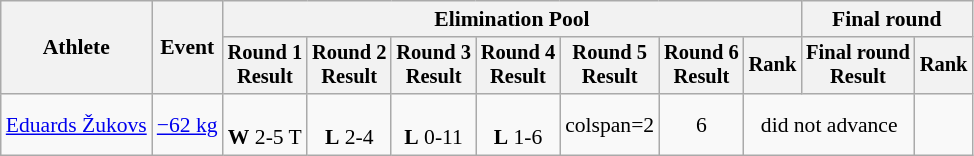<table class="wikitable" style="font-size:90%">
<tr>
<th rowspan="2">Athlete</th>
<th rowspan="2">Event</th>
<th colspan=7>Elimination Pool</th>
<th colspan=2>Final round</th>
</tr>
<tr style="font-size: 95%">
<th>Round 1<br>Result</th>
<th>Round 2<br>Result</th>
<th>Round 3<br>Result</th>
<th>Round 4<br>Result</th>
<th>Round 5<br>Result</th>
<th>Round 6<br>Result</th>
<th>Rank</th>
<th>Final round<br>Result</th>
<th>Rank</th>
</tr>
<tr align=center>
<td align=left><a href='#'>Eduards Žukovs</a></td>
<td align=left><a href='#'>−62 kg</a></td>
<td><br><strong>W</strong> 2-5 T</td>
<td><br><strong>L</strong> 2-4</td>
<td><br><strong>L</strong> 0-11</td>
<td><br><strong>L</strong> 1-6</td>
<td>colspan=2 </td>
<td>6</td>
<td colspan=2>did not advance</td>
</tr>
</table>
